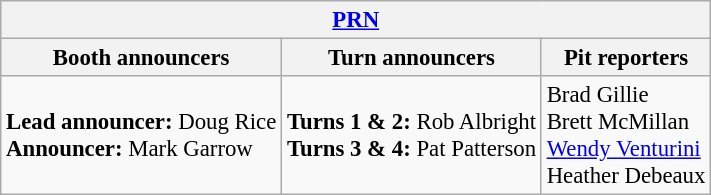<table class="wikitable" style="font-size: 95%">
<tr>
<th colspan="3"><a href='#'>PRN</a></th>
</tr>
<tr>
<th>Booth announcers</th>
<th>Turn announcers</th>
<th>Pit reporters</th>
</tr>
<tr>
<td><strong>Lead announcer:</strong> Doug Rice<br><strong>Announcer:</strong> Mark Garrow</td>
<td><strong>Turns 1 & 2:</strong> Rob Albright<br><strong>Turns 3 & 4:</strong> Pat Patterson</td>
<td>Brad Gillie<br>Brett McMillan<br><a href='#'>Wendy Venturini</a><br>Heather Debeaux</td>
</tr>
</table>
